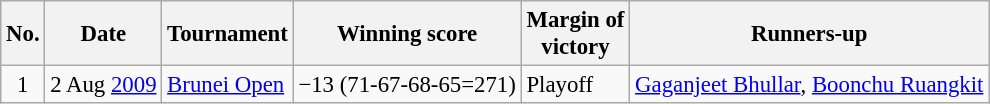<table class="wikitable" style="font-size:95%;">
<tr>
<th>No.</th>
<th>Date</th>
<th>Tournament</th>
<th>Winning score</th>
<th>Margin of<br>victory</th>
<th>Runners-up</th>
</tr>
<tr>
<td align=center>1</td>
<td>2 Aug <a href='#'>2009</a></td>
<td><a href='#'>Brunei Open</a></td>
<td>−13 (71-67-68-65=271)</td>
<td>Playoff</td>
<td> <a href='#'>Gaganjeet Bhullar</a>,  <a href='#'>Boonchu Ruangkit</a></td>
</tr>
</table>
